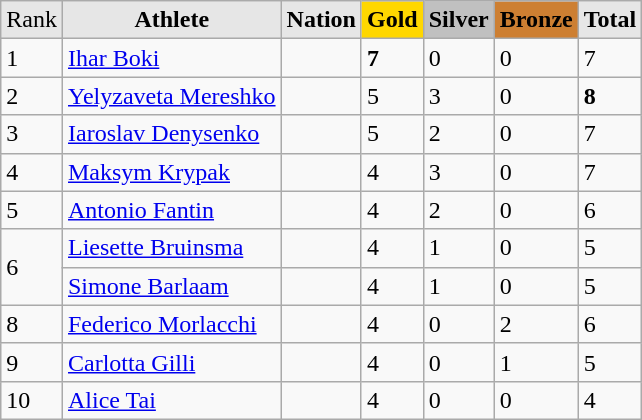<table class="wikitable sortable">
<tr bgcolor=#e6e6e6 align=center>
<td>Rank</td>
<td><strong>Athlete</strong></td>
<td><strong> Nation</strong></td>
<td bgcolor=gold><strong>Gold</strong></td>
<td bgcolor=silver><strong>Silver</strong></td>
<td bgcolor=#CD7F32><strong>Bronze</strong></td>
<td><strong>Total</strong></td>
</tr>
<tr>
<td>1</td>
<td><a href='#'>Ihar Boki</a></td>
<td></td>
<td><strong>7</strong></td>
<td>0</td>
<td>0</td>
<td>7</td>
</tr>
<tr>
<td>2</td>
<td><a href='#'>Yelyzaveta Mereshko</a></td>
<td></td>
<td>5</td>
<td>3</td>
<td>0</td>
<td><strong>8</strong></td>
</tr>
<tr>
<td>3</td>
<td><a href='#'>Iaroslav Denysenko</a></td>
<td></td>
<td>5</td>
<td>2</td>
<td>0</td>
<td>7</td>
</tr>
<tr>
<td>4</td>
<td><a href='#'>Maksym Krypak</a></td>
<td></td>
<td>4</td>
<td>3</td>
<td>0</td>
<td>7</td>
</tr>
<tr>
<td>5</td>
<td><a href='#'>Antonio Fantin</a></td>
<td></td>
<td>4</td>
<td>2</td>
<td>0</td>
<td>6</td>
</tr>
<tr>
<td rowspan=2>6</td>
<td><a href='#'>Liesette Bruinsma</a></td>
<td></td>
<td>4</td>
<td>1</td>
<td>0</td>
<td>5</td>
</tr>
<tr>
<td><a href='#'>Simone Barlaam</a></td>
<td></td>
<td>4</td>
<td>1</td>
<td>0</td>
<td>5</td>
</tr>
<tr>
<td>8</td>
<td><a href='#'>Federico Morlacchi</a></td>
<td></td>
<td>4</td>
<td>0</td>
<td>2</td>
<td>6</td>
</tr>
<tr>
<td>9</td>
<td><a href='#'>Carlotta Gilli</a></td>
<td></td>
<td>4</td>
<td>0</td>
<td>1</td>
<td>5</td>
</tr>
<tr>
<td>10</td>
<td><a href='#'>Alice Tai</a></td>
<td></td>
<td>4</td>
<td>0</td>
<td>0</td>
<td>4</td>
</tr>
</table>
